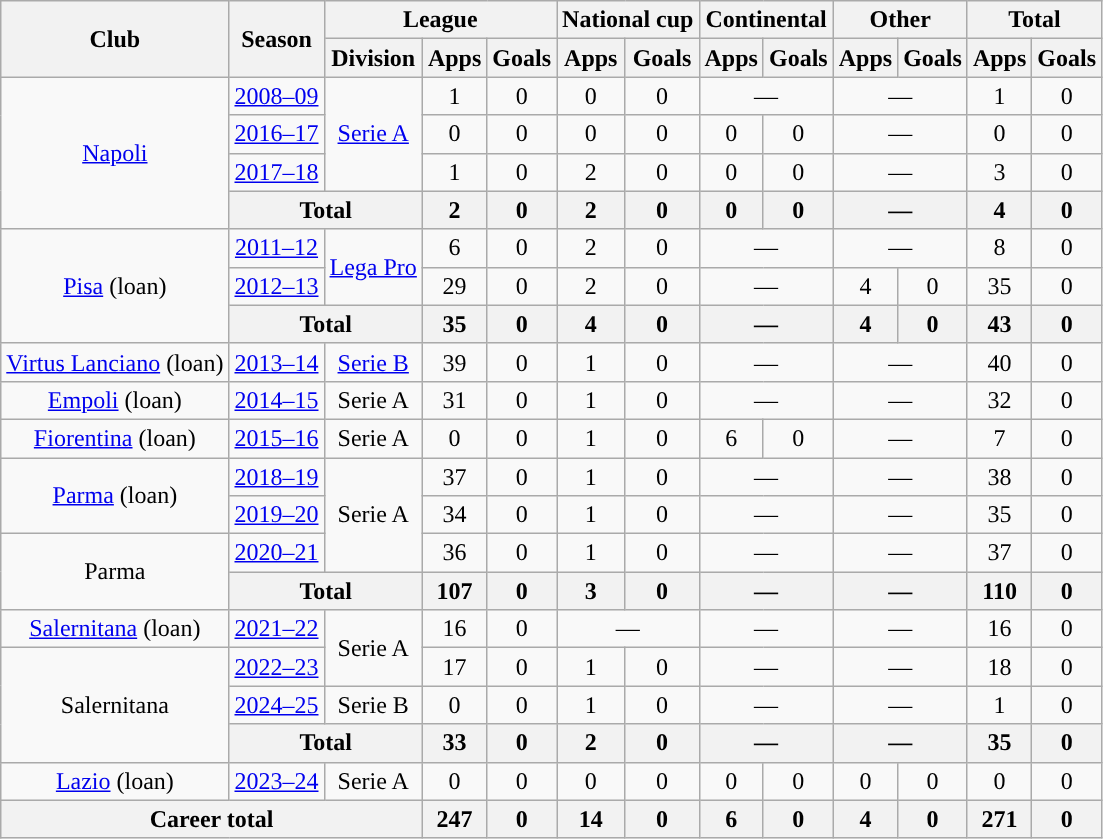<table class="wikitable" style="text-align: center">
<tr>
<th rowspan="2">Club</th>
<th rowspan="2">Season</th>
<th colspan="3">League</th>
<th colspan="2">National cup</th>
<th colspan="2">Continental</th>
<th colspan="2">Other</th>
<th colspan="2">Total</th>
</tr>
<tr>
<th>Division</th>
<th>Apps</th>
<th>Goals</th>
<th>Apps</th>
<th>Goals</th>
<th>Apps</th>
<th>Goals</th>
<th>Apps</th>
<th>Goals</th>
<th>Apps</th>
<th>Goals</th>
</tr>
<tr>
<td rowspan="4"><a href='#'>Napoli</a></td>
<td><a href='#'>2008–09</a></td>
<td rowspan="3"><a href='#'>Serie A</a></td>
<td>1</td>
<td>0</td>
<td>0</td>
<td>0</td>
<td colspan="2">—</td>
<td colspan="2">—</td>
<td>1</td>
<td>0</td>
</tr>
<tr>
<td><a href='#'>2016–17</a></td>
<td>0</td>
<td>0</td>
<td>0</td>
<td>0</td>
<td>0</td>
<td>0</td>
<td colspan="2">—</td>
<td>0</td>
<td>0</td>
</tr>
<tr>
<td><a href='#'>2017–18</a></td>
<td>1</td>
<td>0</td>
<td>2</td>
<td>0</td>
<td>0</td>
<td>0</td>
<td colspan="2">—</td>
<td>3</td>
<td>0</td>
</tr>
<tr>
<th colspan="2">Total</th>
<th>2</th>
<th>0</th>
<th>2</th>
<th>0</th>
<th>0</th>
<th>0</th>
<th colspan="2">—</th>
<th>4</th>
<th>0</th>
</tr>
<tr>
<td rowspan="3"><a href='#'>Pisa</a> (loan)</td>
<td><a href='#'>2011–12</a></td>
<td rowspan="2"><a href='#'>Lega Pro</a></td>
<td>6</td>
<td>0</td>
<td>2</td>
<td>0</td>
<td colspan="2">—</td>
<td colspan="2">—</td>
<td>8</td>
<td>0</td>
</tr>
<tr>
<td><a href='#'>2012–13</a></td>
<td>29</td>
<td>0</td>
<td>2</td>
<td>0</td>
<td colspan="2">—</td>
<td>4</td>
<td>0</td>
<td>35</td>
<td>0</td>
</tr>
<tr>
<th colspan="2">Total</th>
<th>35</th>
<th>0</th>
<th>4</th>
<th>0</th>
<th colspan="2">—</th>
<th>4</th>
<th>0</th>
<th>43</th>
<th>0</th>
</tr>
<tr>
<td><a href='#'>Virtus Lanciano</a> (loan)</td>
<td><a href='#'>2013–14</a></td>
<td><a href='#'>Serie B</a></td>
<td>39</td>
<td>0</td>
<td>1</td>
<td>0</td>
<td colspan="2">—</td>
<td colspan="2">—</td>
<td>40</td>
<td>0</td>
</tr>
<tr>
<td><a href='#'>Empoli</a> (loan)</td>
<td><a href='#'>2014–15</a></td>
<td>Serie A</td>
<td>31</td>
<td>0</td>
<td>1</td>
<td>0</td>
<td colspan="2">—</td>
<td colspan="2">—</td>
<td>32</td>
<td>0</td>
</tr>
<tr>
<td><a href='#'>Fiorentina</a> (loan)</td>
<td><a href='#'>2015–16</a></td>
<td>Serie A</td>
<td>0</td>
<td>0</td>
<td>1</td>
<td>0</td>
<td>6</td>
<td>0</td>
<td colspan="2">—</td>
<td>7</td>
<td>0</td>
</tr>
<tr>
<td rowspan="2"><a href='#'>Parma</a> (loan)</td>
<td><a href='#'>2018–19</a></td>
<td rowspan="3">Serie A</td>
<td>37</td>
<td>0</td>
<td>1</td>
<td>0</td>
<td colspan="2">—</td>
<td colspan="2">—</td>
<td>38</td>
<td>0</td>
</tr>
<tr>
<td><a href='#'>2019–20</a></td>
<td>34</td>
<td>0</td>
<td>1</td>
<td>0</td>
<td colspan="2">—</td>
<td colspan="2">—</td>
<td>35</td>
<td>0</td>
</tr>
<tr>
<td rowspan="2">Parma</td>
<td><a href='#'>2020–21</a></td>
<td>36</td>
<td>0</td>
<td>1</td>
<td>0</td>
<td colspan="2“">—</td>
<td colspan="2">—</td>
<td>37</td>
<td>0</td>
</tr>
<tr>
<th colspan="2">Total</th>
<th>107</th>
<th>0</th>
<th>3</th>
<th>0</th>
<th colspan="2">—</th>
<th colspan="2">—</th>
<th>110</th>
<th>0</th>
</tr>
<tr>
<td><a href='#'>Salernitana</a> (loan)</td>
<td><a href='#'>2021–22</a></td>
<td rowspan="2">Serie A</td>
<td>16</td>
<td>0</td>
<td colspan="2">—</td>
<td colspan="2">—</td>
<td colspan="2">—</td>
<td>16</td>
<td>0</td>
</tr>
<tr>
<td rowspan="3">Salernitana</td>
<td><a href='#'>2022–23</a></td>
<td>17</td>
<td>0</td>
<td>1</td>
<td>0</td>
<td colspan="2">—</td>
<td colspan="2">—</td>
<td>18</td>
<td>0</td>
</tr>
<tr>
<td><a href='#'>2024–25</a></td>
<td>Serie B</td>
<td>0</td>
<td>0</td>
<td>1</td>
<td>0</td>
<td colspan="2">—</td>
<td colspan="2">—</td>
<td>1</td>
<td>0</td>
</tr>
<tr>
<th colspan="2">Total</th>
<th>33</th>
<th>0</th>
<th>2</th>
<th>0</th>
<th colspan="2">—</th>
<th colspan="2">—</th>
<th>35</th>
<th>0</th>
</tr>
<tr>
<td><a href='#'>Lazio</a> (loan)</td>
<td><a href='#'>2023–24</a></td>
<td>Serie A</td>
<td>0</td>
<td>0</td>
<td>0</td>
<td>0</td>
<td>0</td>
<td>0</td>
<td>0</td>
<td>0</td>
<td>0</td>
<td>0</td>
</tr>
<tr>
<th colspan="3">Career total</th>
<th>247</th>
<th>0</th>
<th>14</th>
<th>0</th>
<th>6</th>
<th>0</th>
<th>4</th>
<th>0</th>
<th>271</th>
<th>0</th>
</tr>
</table>
